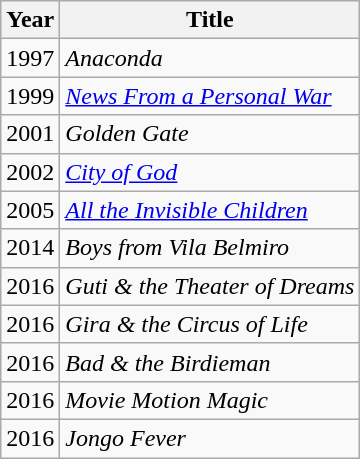<table class="wikitable">
<tr>
<th rowspan="1">Year</th>
<th rowspan="1">Title</th>
</tr>
<tr>
<td>1997</td>
<td><em>Anaconda</em></td>
</tr>
<tr>
<td>1999</td>
<td><em><a href='#'>News From a Personal War</a></em></td>
</tr>
<tr>
<td>2001</td>
<td><em>Golden Gate</em></td>
</tr>
<tr>
<td>2002</td>
<td><em><a href='#'>City of God</a></em></td>
</tr>
<tr>
<td>2005</td>
<td><em><a href='#'>All the Invisible Children</a></em></td>
</tr>
<tr>
<td>2014</td>
<td><em>Boys from Vila Belmiro</em></td>
</tr>
<tr>
<td>2016</td>
<td><em>Guti & the Theater of Dreams</em></td>
</tr>
<tr>
<td>2016</td>
<td><em>Gira & the Circus of Life</em></td>
</tr>
<tr>
<td>2016</td>
<td><em>Bad & the Birdieman</em></td>
</tr>
<tr>
<td>2016</td>
<td><em>Movie Motion Magic</em></td>
</tr>
<tr>
<td>2016</td>
<td><em>Jongo Fever</em></td>
</tr>
</table>
